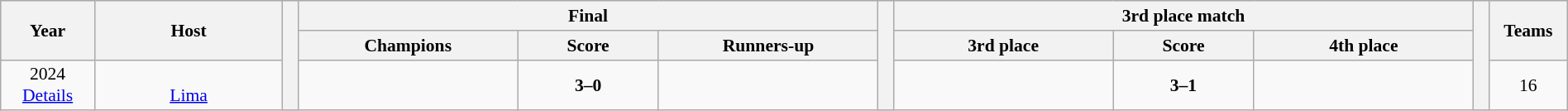<table class="wikitable" style="font-size:90%; width: 100%; text-align: center;">
<tr bgcolor=#c1d8ff>
<th rowspan=2 width=6%>Year</th>
<th rowspan=2 width=12%>Host</th>
<th width=1% rowspan=20 bgcolor=ffffff></th>
<th colspan=3>Final</th>
<th width=1% rowspan=20 bgcolor=ffffff></th>
<th colspan=3>3rd place match</th>
<th width=1% rowspan=20 bgcolor=#ffffff></th>
<th rowspan=2 width=5%>Teams</th>
</tr>
<tr bgcolor=#efefef>
<th width=14%>Champions</th>
<th width=9%>Score</th>
<th width=14%>Runners-up</th>
<th width=14%>3rd place</th>
<th width=9%>Score</th>
<th width=14%>4th place</th>
</tr>
<tr>
<td>2024<br><a href='#'>Details</a></td>
<td><br><a href='#'>Lima</a></td>
<td><strong></strong></td>
<td><strong>3–0</strong></td>
<td></td>
<td></td>
<td><strong>3–1</strong></td>
<td></td>
<td>16</td>
</tr>
</table>
